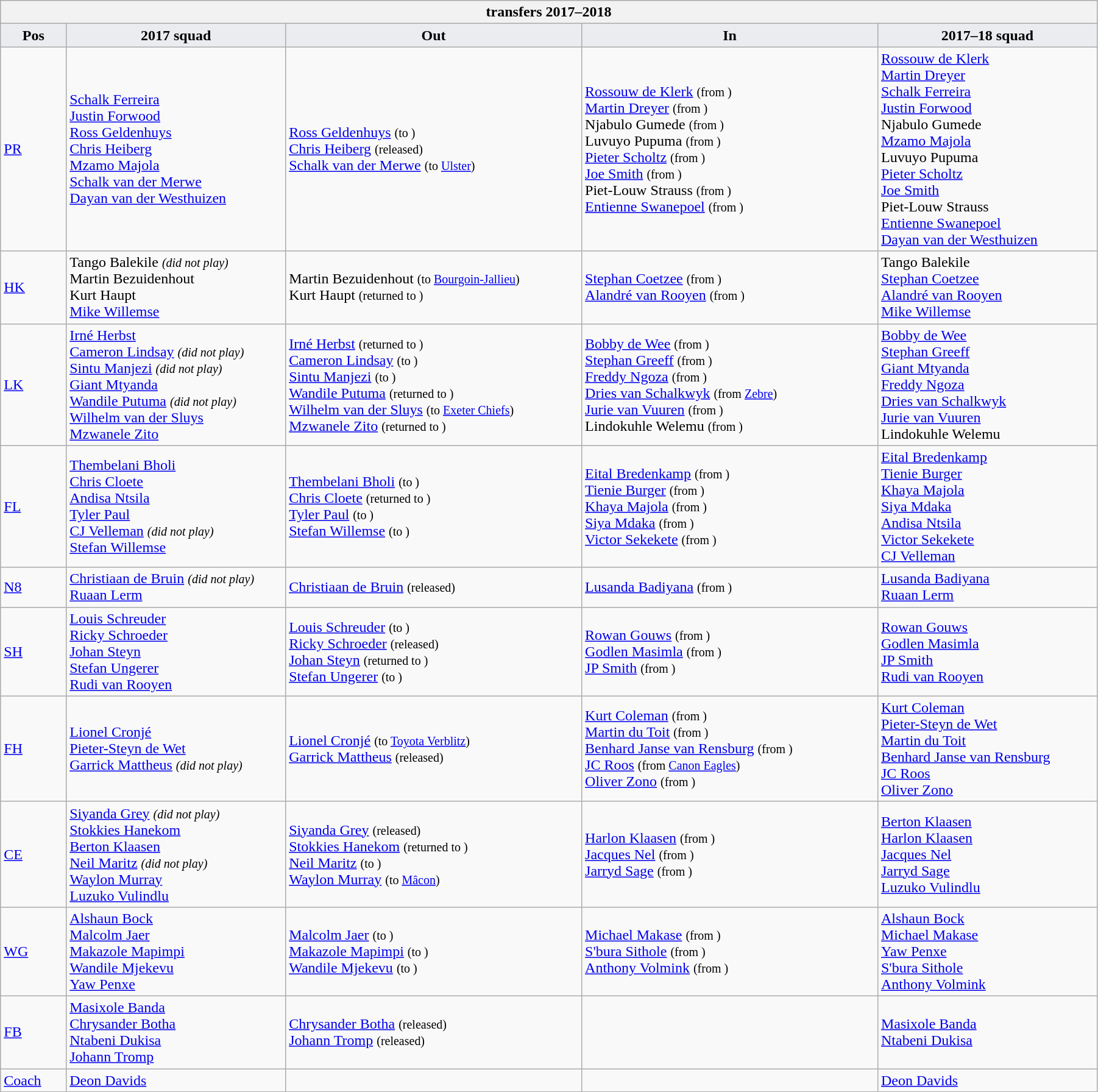<table class="wikitable" style="text-align: left; width:95%">
<tr>
<th colspan="100%"> transfers 2017–2018</th>
</tr>
<tr>
<th style="background:#ebecf0; width:6%;">Pos</th>
<th style="background:#ebecf0; width:20%;">2017 squad</th>
<th style="background:#ebecf0; width:27%;">Out</th>
<th style="background:#ebecf0; width:27%;">In</th>
<th style="background:#ebecf0; width:20%;">2017–18 squad</th>
</tr>
<tr>
<td><a href='#'>PR</a></td>
<td> <a href='#'>Schalk Ferreira</a> <br> <a href='#'>Justin Forwood</a> <br> <a href='#'>Ross Geldenhuys</a> <br> <a href='#'>Chris Heiberg</a> <br> <a href='#'>Mzamo Majola</a> <br> <a href='#'>Schalk van der Merwe</a> <br> <a href='#'>Dayan van der Westhuizen</a></td>
<td>  <a href='#'>Ross Geldenhuys</a> <small>(to )</small> <br>  <a href='#'>Chris Heiberg</a> <small>(released)</small> <br>  <a href='#'>Schalk van der Merwe</a> <small>(to  <a href='#'>Ulster</a>)</small></td>
<td>  <a href='#'>Rossouw de Klerk</a> <small>(from )</small> <br>  <a href='#'>Martin Dreyer</a> <small>(from )</small> <br>  Njabulo Gumede <small>(from )</small> <br>  Luvuyo Pupuma <small>(from )</small> <br>  <a href='#'>Pieter Scholtz</a> <small>(from )</small> <br>  <a href='#'>Joe Smith</a> <small>(from )</small> <br>  Piet-Louw Strauss <small>(from )</small> <br>  <a href='#'>Entienne Swanepoel</a> <small>(from )</small></td>
<td> <a href='#'>Rossouw de Klerk</a> <br> <a href='#'>Martin Dreyer</a> <br> <a href='#'>Schalk Ferreira</a> <br> <a href='#'>Justin Forwood</a> <br> Njabulo Gumede <br> <a href='#'>Mzamo Majola</a> <br> Luvuyo Pupuma <br> <a href='#'>Pieter Scholtz</a> <br> <a href='#'>Joe Smith</a> <br> Piet-Louw Strauss <br> <a href='#'>Entienne Swanepoel</a> <br> <a href='#'>Dayan van der Westhuizen</a></td>
</tr>
<tr>
<td><a href='#'>HK</a></td>
<td> Tango Balekile <small><em>(did not play)</em></small> <br> Martin Bezuidenhout <br> Kurt Haupt <br> <a href='#'>Mike Willemse</a></td>
<td>  Martin Bezuidenhout <small>(to  <a href='#'>Bourgoin-Jallieu</a>)</small> <br>  Kurt Haupt <small>(returned to )</small></td>
<td>  <a href='#'>Stephan Coetzee</a> <small>(from )</small> <br>  <a href='#'>Alandré van Rooyen</a> <small>(from )</small></td>
<td> Tango Balekile <br> <a href='#'>Stephan Coetzee</a> <br> <a href='#'>Alandré van Rooyen</a> <br> <a href='#'>Mike Willemse</a></td>
</tr>
<tr>
<td><a href='#'>LK</a></td>
<td> <a href='#'>Irné Herbst</a> <br> <a href='#'>Cameron Lindsay</a> <small><em>(did not play)</em></small> <br> <a href='#'>Sintu Manjezi</a> <small><em>(did not play)</em></small> <br> <a href='#'>Giant Mtyanda</a> <br> <a href='#'>Wandile Putuma</a> <small><em>(did not play)</em></small> <br> <a href='#'>Wilhelm van der Sluys</a> <br> <a href='#'>Mzwanele Zito</a></td>
<td>  <a href='#'>Irné Herbst</a> <small>(returned to )</small> <br>  <a href='#'>Cameron Lindsay</a> <small>(to )</small> <br>  <a href='#'>Sintu Manjezi</a> <small>(to )</small> <br>  <a href='#'>Wandile Putuma</a> <small>(returned to )</small> <br>  <a href='#'>Wilhelm van der Sluys</a> <small>(to  <a href='#'>Exeter Chiefs</a>)</small> <br>  <a href='#'>Mzwanele Zito</a> <small>(returned to )</small></td>
<td>  <a href='#'>Bobby de Wee</a> <small>(from )</small> <br>  <a href='#'>Stephan Greeff</a> <small>(from )</small> <br>  <a href='#'>Freddy Ngoza</a> <small>(from )</small> <br>  <a href='#'>Dries van Schalkwyk</a> <small>(from  <a href='#'>Zebre</a>)</small> <br>  <a href='#'>Jurie van Vuuren</a> <small>(from )</small> <br>  Lindokuhle Welemu <small>(from )</small></td>
<td> <a href='#'>Bobby de Wee</a> <br> <a href='#'>Stephan Greeff</a> <br> <a href='#'>Giant Mtyanda</a> <br> <a href='#'>Freddy Ngoza</a> <br> <a href='#'>Dries van Schalkwyk</a> <br> <a href='#'>Jurie van Vuuren</a> <br> Lindokuhle Welemu</td>
</tr>
<tr>
<td><a href='#'>FL</a></td>
<td> <a href='#'>Thembelani Bholi</a> <br> <a href='#'>Chris Cloete</a> <br> <a href='#'>Andisa Ntsila</a> <br> <a href='#'>Tyler Paul</a> <br> <a href='#'>CJ Velleman</a> <small><em>(did not play)</em></small> <br> <a href='#'>Stefan Willemse</a></td>
<td>  <a href='#'>Thembelani Bholi</a> <small>(to )</small> <br>  <a href='#'>Chris Cloete</a> <small>(returned to )</small> <br>  <a href='#'>Tyler Paul</a> <small>(to )</small> <br>  <a href='#'>Stefan Willemse</a> <small>(to )</small></td>
<td>  <a href='#'>Eital Bredenkamp</a> <small>(from )</small> <br>  <a href='#'>Tienie Burger</a> <small>(from )</small> <br>  <a href='#'>Khaya Majola</a> <small>(from )</small> <br>  <a href='#'>Siya Mdaka</a> <small>(from )</small> <br>  <a href='#'>Victor Sekekete</a> <small>(from )</small></td>
<td> <a href='#'>Eital Bredenkamp</a> <br> <a href='#'>Tienie Burger</a> <br> <a href='#'>Khaya Majola</a> <br> <a href='#'>Siya Mdaka</a> <br> <a href='#'>Andisa Ntsila</a> <br> <a href='#'>Victor Sekekete</a> <br> <a href='#'>CJ Velleman</a></td>
</tr>
<tr>
<td><a href='#'>N8</a></td>
<td> <a href='#'>Christiaan de Bruin</a> <small><em>(did not play)</em></small> <br> <a href='#'>Ruaan Lerm</a></td>
<td>  <a href='#'>Christiaan de Bruin</a> <small>(released)</small></td>
<td>  <a href='#'>Lusanda Badiyana</a> <small>(from )</small></td>
<td> <a href='#'>Lusanda Badiyana</a> <br> <a href='#'>Ruaan Lerm</a></td>
</tr>
<tr>
<td><a href='#'>SH</a></td>
<td> <a href='#'>Louis Schreuder</a> <br> <a href='#'>Ricky Schroeder</a> <br> <a href='#'>Johan Steyn</a> <br> <a href='#'>Stefan Ungerer</a> <br> <a href='#'>Rudi van Rooyen</a></td>
<td>  <a href='#'>Louis Schreuder</a> <small>(to )</small> <br>  <a href='#'>Ricky Schroeder</a> <small>(released)</small> <br>  <a href='#'>Johan Steyn</a> <small>(returned to )</small> <br>  <a href='#'>Stefan Ungerer</a> <small>(to )</small></td>
<td>  <a href='#'>Rowan Gouws</a> <small>(from )</small> <br>  <a href='#'>Godlen Masimla</a> <small>(from )</small> <br>  <a href='#'>JP Smith</a> <small>(from )</small></td>
<td> <a href='#'>Rowan Gouws</a> <br> <a href='#'>Godlen Masimla</a> <br> <a href='#'>JP Smith</a> <br> <a href='#'>Rudi van Rooyen</a></td>
</tr>
<tr>
<td><a href='#'>FH</a></td>
<td> <a href='#'>Lionel Cronjé</a> <br> <a href='#'>Pieter-Steyn de Wet</a> <br> <a href='#'>Garrick Mattheus</a> <small><em>(did not play)</em></small></td>
<td>  <a href='#'>Lionel Cronjé</a> <small>(to  <a href='#'>Toyota Verblitz</a>)</small> <br>  <a href='#'>Garrick Mattheus</a> <small>(released)</small></td>
<td>  <a href='#'>Kurt Coleman</a> <small>(from )</small> <br>  <a href='#'>Martin du Toit</a> <small>(from )</small> <br>  <a href='#'>Benhard Janse van Rensburg</a> <small>(from )</small> <br>  <a href='#'>JC Roos</a> <small>(from  <a href='#'>Canon Eagles</a>)</small> <br>  <a href='#'>Oliver Zono</a> <small>(from )</small></td>
<td> <a href='#'>Kurt Coleman</a> <br> <a href='#'>Pieter-Steyn de Wet</a> <br> <a href='#'>Martin du Toit</a> <br> <a href='#'>Benhard Janse van Rensburg</a> <br> <a href='#'>JC Roos</a> <br> <a href='#'>Oliver Zono</a></td>
</tr>
<tr>
<td><a href='#'>CE</a></td>
<td> <a href='#'>Siyanda Grey</a> <small><em>(did not play)</em></small> <br> <a href='#'>Stokkies Hanekom</a> <br> <a href='#'>Berton Klaasen</a> <br> <a href='#'>Neil Maritz</a> <small><em>(did not play)</em></small> <br> <a href='#'>Waylon Murray</a> <br> <a href='#'>Luzuko Vulindlu</a></td>
<td>  <a href='#'>Siyanda Grey</a> <small>(released)</small> <br>  <a href='#'>Stokkies Hanekom</a> <small>(returned to )</small> <br>  <a href='#'>Neil Maritz</a> <small>(to )</small> <br>  <a href='#'>Waylon Murray</a> <small>(to  <a href='#'>Mâcon</a>)</small></td>
<td>  <a href='#'>Harlon Klaasen</a> <small>(from )</small> <br>  <a href='#'>Jacques Nel</a> <small>(from )</small> <br>  <a href='#'>Jarryd Sage</a> <small>(from )</small></td>
<td> <a href='#'>Berton Klaasen</a> <br> <a href='#'>Harlon Klaasen</a> <br> <a href='#'>Jacques Nel</a> <br> <a href='#'>Jarryd Sage</a> <br> <a href='#'>Luzuko Vulindlu</a></td>
</tr>
<tr>
<td><a href='#'>WG</a></td>
<td> <a href='#'>Alshaun Bock</a> <br> <a href='#'>Malcolm Jaer</a> <br> <a href='#'>Makazole Mapimpi</a> <br> <a href='#'>Wandile Mjekevu</a> <br> <a href='#'>Yaw Penxe</a></td>
<td>  <a href='#'>Malcolm Jaer</a> <small>(to )</small> <br>  <a href='#'>Makazole Mapimpi</a> <small>(to )</small> <br>  <a href='#'>Wandile Mjekevu</a> <small>(to )</small></td>
<td>  <a href='#'>Michael Makase</a> <small>(from )</small> <br>  <a href='#'>S'bura Sithole</a> <small>(from )</small> <br>  <a href='#'>Anthony Volmink</a> <small>(from )</small></td>
<td> <a href='#'>Alshaun Bock</a> <br> <a href='#'>Michael Makase</a> <br> <a href='#'>Yaw Penxe</a> <br> <a href='#'>S'bura Sithole</a> <br> <a href='#'>Anthony Volmink</a></td>
</tr>
<tr>
<td><a href='#'>FB</a></td>
<td> <a href='#'>Masixole Banda</a> <br> <a href='#'>Chrysander Botha</a> <br> <a href='#'>Ntabeni Dukisa</a> <br> <a href='#'>Johann Tromp</a></td>
<td>  <a href='#'>Chrysander Botha</a> <small>(released)</small> <br>  <a href='#'>Johann Tromp</a> <small>(released)</small></td>
<td></td>
<td> <a href='#'>Masixole Banda</a> <br> <a href='#'>Ntabeni Dukisa</a></td>
</tr>
<tr>
<td><a href='#'>Coach</a></td>
<td> <a href='#'>Deon Davids</a></td>
<td></td>
<td></td>
<td> <a href='#'>Deon Davids</a></td>
</tr>
</table>
